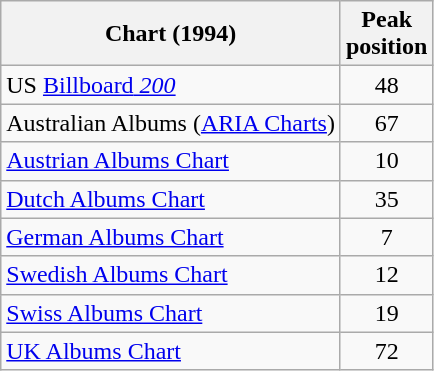<table class="wikitable sortable">
<tr>
<th>Chart (1994)</th>
<th>Peak<br>position</th>
</tr>
<tr>
<td>US <em><a href='#'></em>Billboard<em> 200</a></td>
<td align=center>48</td>
</tr>
<tr>
<td>Australian Albums (<a href='#'>ARIA Charts</a>)</td>
<td align=center>67</td>
</tr>
<tr>
<td><a href='#'>Austrian Albums Chart</a></td>
<td align=center>10</td>
</tr>
<tr>
<td><a href='#'>Dutch Albums Chart</a></td>
<td align=center>35</td>
</tr>
<tr>
<td><a href='#'>German Albums Chart</a></td>
<td align=center>7</td>
</tr>
<tr>
<td><a href='#'>Swedish Albums Chart</a></td>
<td align=center>12</td>
</tr>
<tr>
<td><a href='#'>Swiss Albums Chart</a></td>
<td align=center>19</td>
</tr>
<tr>
<td><a href='#'>UK Albums Chart</a></td>
<td align=center>72</td>
</tr>
</table>
